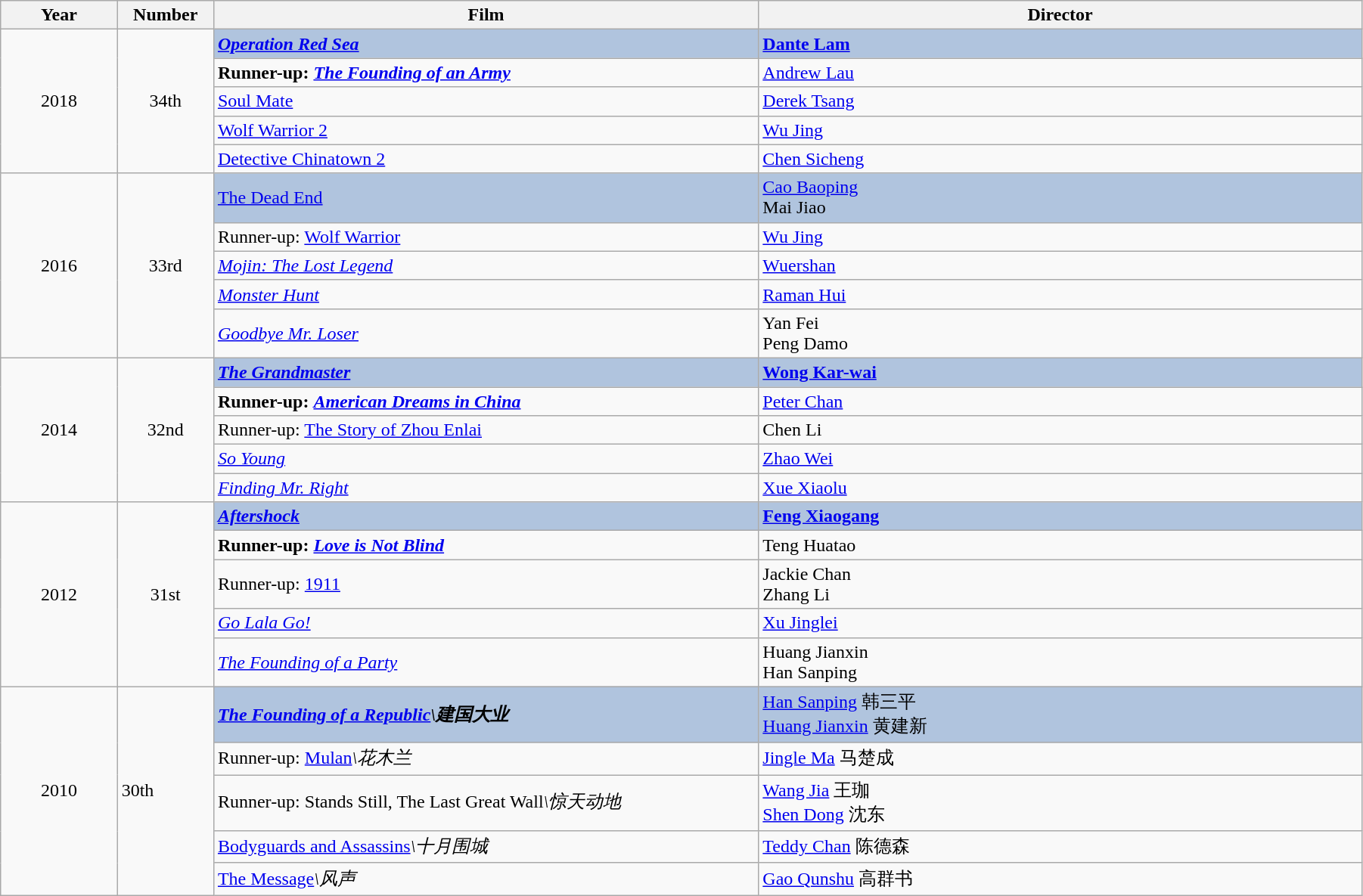<table class="wikitable" width="95%" align="center">
<tr>
<th width="6%">Year</th>
<th width="4%">Number</th>
<th width="28%">Film</th>
<th width="31%">Director</th>
</tr>
<tr>
<td rowspan=5 style="text-align:center;">2018</td>
<td rowspan=5 style="text-align:center;">34th</td>
<td style="background:#B0C4DE;"><strong><em><a href='#'>Operation Red Sea</a></em></strong></td>
<td style="background:#B0C4DE;"><strong><a href='#'>Dante Lam</a></strong></td>
</tr>
<tr>
<td><strong>Runner-up: <em><a href='#'>The Founding of an Army</a><strong><em></td>
<td><a href='#'>Andrew Lau</a></td>
</tr>
<tr>
<td></em><a href='#'>Soul Mate</a><em></td>
<td><a href='#'>Derek Tsang</a></td>
</tr>
<tr>
<td></em><a href='#'>Wolf Warrior 2</a><em></td>
<td><a href='#'>Wu Jing</a></td>
</tr>
<tr>
<td></em><a href='#'>Detective Chinatown 2</a><em></td>
<td><a href='#'>Chen Sicheng</a></td>
</tr>
<tr>
<td rowspan="5" style="text-align:center;">2016</td>
<td rowspan="5"  style="text-align:center;">33rd</td>
<td style="background:#B0C4DE;"></em></strong><a href='#'>The Dead End</a><strong><em></td>
<td style="background:#B0C4DE;"></strong><a href='#'>Cao Baoping</a><strong><br></strong>Mai Jiao<strong></td>
</tr>
<tr>
<td></strong>Runner-up: </em><a href='#'>Wolf Warrior</a></em></strong></td>
<td><a href='#'>Wu Jing</a></td>
</tr>
<tr>
<td><em><a href='#'>Mojin: The Lost Legend</a></em></td>
<td><a href='#'>Wuershan</a></td>
</tr>
<tr>
<td><em><a href='#'>Monster Hunt</a></em></td>
<td><a href='#'>Raman Hui</a></td>
</tr>
<tr>
<td><em><a href='#'>Goodbye Mr. Loser</a></em></td>
<td>Yan Fei<br>Peng Damo</td>
</tr>
<tr>
<td rowspan="5" style="text-align:center;">2014</td>
<td rowspan="5"  style="text-align:center;">32nd</td>
<td style="background:#B0C4DE;"><strong><em><a href='#'>The Grandmaster</a></em></strong></td>
<td style="background:#B0C4DE;"><strong><a href='#'>Wong Kar-wai</a></strong></td>
</tr>
<tr>
<td><strong>Runner-up: <em><a href='#'>American Dreams in China</a><strong><em></td>
<td><a href='#'>Peter Chan</a></td>
</tr>
<tr>
<td></strong>Runner-up: </em><a href='#'>The Story of Zhou Enlai</a></em></strong></td>
<td>Chen Li</td>
</tr>
<tr>
<td><em><a href='#'>So Young</a></em></td>
<td><a href='#'>Zhao Wei</a></td>
</tr>
<tr>
<td><em><a href='#'>Finding Mr. Right</a></em></td>
<td><a href='#'>Xue Xiaolu</a></td>
</tr>
<tr>
<td rowspan="5" style="text-align:center;">2012</td>
<td rowspan="5"  style="text-align:center;">31st</td>
<td style="background:#B0C4DE;"><strong><em><a href='#'>Aftershock</a></em></strong></td>
<td style="background:#B0C4DE;"><strong><a href='#'>Feng Xiaogang</a></strong></td>
</tr>
<tr>
<td><strong>Runner-up: <em><a href='#'>Love is Not Blind</a><strong><em></td>
<td>Teng Huatao</td>
</tr>
<tr>
<td></strong>Runner-up: </em><a href='#'>1911</a></em></strong></td>
<td>Jackie Chan<br> Zhang Li</td>
</tr>
<tr>
<td><em><a href='#'>Go Lala Go!</a></em></td>
<td><a href='#'>Xu Jinglei</a></td>
</tr>
<tr>
<td><em><a href='#'>The Founding of a Party</a></em></td>
<td>Huang Jianxin<br> Han Sanping</td>
</tr>
<tr>
<td rowspan="5" style="text-align:center;">2010</td>
<td rowspan="5">30th</td>
<td style="background:#B0C4DE;"><strong><em><a href='#'>The Founding of a Republic</a><em>\建国大业<strong></td>
<td style="background:#B0C4DE;"></strong><a href='#'>Han Sanping</a> 韩三平<strong><br></strong><a href='#'>Huang Jianxin</a> 黄建新<strong></td>
</tr>
<tr>
<td></strong>Runner-up: </em><a href='#'>Mulan</a><em>\花木兰<strong></td>
<td></strong><a href='#'>Jingle Ma</a> 马楚成<strong></td>
</tr>
<tr>
<td></strong>Runner-up: </em>Stands Still, The Last Great Wall<em>\惊天动地<strong></td>
<td></strong><a href='#'>Wang Jia</a> 王珈<br> <a href='#'>Shen Dong</a> 沈东<strong></td>
</tr>
<tr>
<td></em><a href='#'>Bodyguards and Assassins</a><em>\十月围城</td>
<td><a href='#'>Teddy Chan</a> 陈德森</td>
</tr>
<tr>
<td></em><a href='#'>The Message</a><em>\风声</td>
<td><a href='#'>Gao Qunshu</a> 高群书</td>
</tr>
</table>
